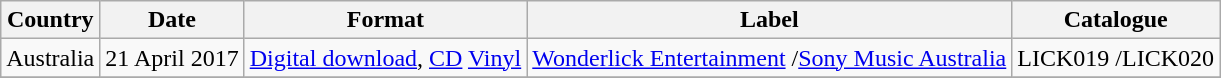<table class="wikitable">
<tr>
<th>Country</th>
<th>Date</th>
<th>Format</th>
<th>Label</th>
<th>Catalogue</th>
</tr>
<tr>
<td>Australia</td>
<td>21 April 2017</td>
<td><a href='#'>Digital download</a>, <a href='#'>CD</a> <a href='#'>Vinyl</a></td>
<td><a href='#'>Wonderlick Entertainment</a> /<a href='#'>Sony Music Australia</a></td>
<td>LICK019 /LICK020</td>
</tr>
<tr>
</tr>
</table>
